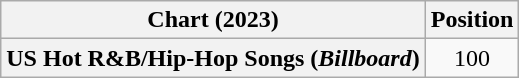<table class="wikitable plainrowheaders" style="text-align:center">
<tr>
<th scope="col">Chart (2023)</th>
<th scope="col">Position</th>
</tr>
<tr>
<th scope="row">US Hot R&B/Hip-Hop Songs (<em>Billboard</em>)</th>
<td>100</td>
</tr>
</table>
